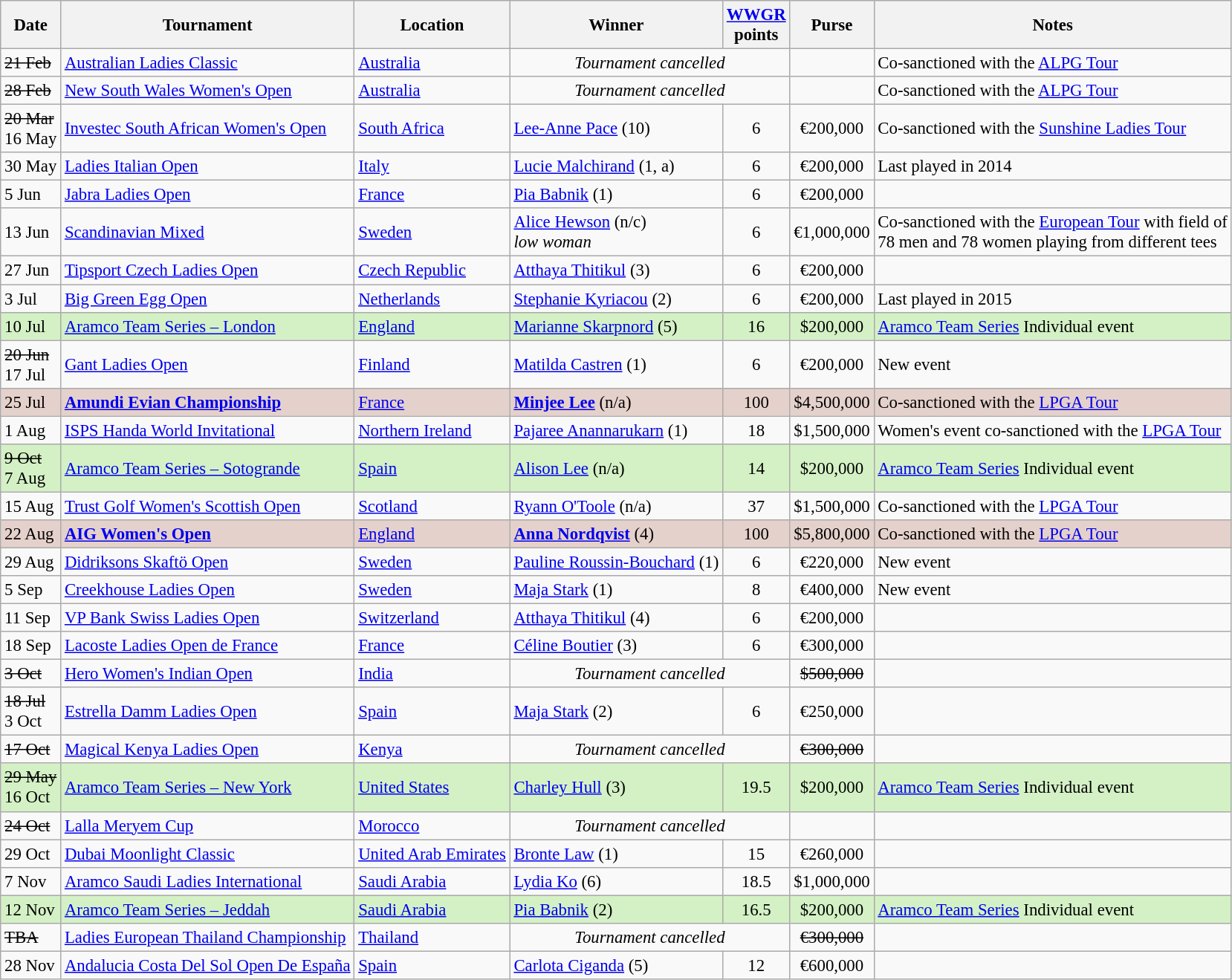<table class="wikitable sortable" style="font-size:95%">
<tr>
<th>Date</th>
<th>Tournament</th>
<th>Location</th>
<th>Winner</th>
<th><a href='#'>WWGR</a><br>points</th>
<th>Purse</th>
<th>Notes</th>
</tr>
<tr>
<td><s>21 Feb</s></td>
<td><a href='#'>Australian Ladies Classic</a></td>
<td><a href='#'>Australia</a></td>
<td align=center colspan="2"><em>Tournament cancelled</em></td>
<td></td>
<td>Co-sanctioned with the <a href='#'>ALPG Tour</a></td>
</tr>
<tr>
<td><s>28 Feb</s></td>
<td><a href='#'>New South Wales Women's Open</a></td>
<td><a href='#'>Australia</a></td>
<td align=center colspan="2"><em>Tournament cancelled</em></td>
<td></td>
<td>Co-sanctioned with the <a href='#'>ALPG Tour</a></td>
</tr>
<tr>
<td><s>20 Mar </s><br>16 May</td>
<td><a href='#'>Investec South African Women's Open</a></td>
<td><a href='#'>South Africa</a></td>
<td> <a href='#'>Lee-Anne Pace</a> (10)</td>
<td align=center>6</td>
<td align=center>€200,000</td>
<td>Co-sanctioned with the <a href='#'>Sunshine Ladies Tour</a></td>
</tr>
<tr>
<td>30 May</td>
<td><a href='#'>Ladies Italian Open</a></td>
<td><a href='#'>Italy</a></td>
<td> <a href='#'>Lucie Malchirand</a> (1, a)</td>
<td align=center>6</td>
<td align=center>€200,000</td>
<td>Last played in 2014</td>
</tr>
<tr>
<td>5 Jun</td>
<td><a href='#'>Jabra Ladies Open</a></td>
<td><a href='#'>France</a></td>
<td> <a href='#'>Pia Babnik</a> (1)</td>
<td align=center>6</td>
<td align=center>€200,000</td>
<td></td>
</tr>
<tr>
<td>13 Jun</td>
<td><a href='#'>Scandinavian Mixed</a></td>
<td><a href='#'>Sweden</a></td>
<td> <a href='#'>Alice Hewson</a> (n/c)<br><em>low woman</em></td>
<td align=center>6</td>
<td align=center>€1,000,000</td>
<td>Co-sanctioned with the <a href='#'>European Tour</a> with field of <br>78 men and 78 women playing from different tees</td>
</tr>
<tr>
<td>27 Jun</td>
<td><a href='#'>Tipsport Czech Ladies Open</a></td>
<td><a href='#'>Czech Republic</a></td>
<td> <a href='#'>Atthaya Thitikul</a> (3)</td>
<td align=center>6</td>
<td align=center>€200,000</td>
<td></td>
</tr>
<tr>
<td>3 Jul</td>
<td><a href='#'>Big Green Egg Open</a></td>
<td><a href='#'>Netherlands</a></td>
<td> <a href='#'>Stephanie Kyriacou</a> (2)</td>
<td align=center>6</td>
<td align=center>€200,000</td>
<td>Last played in 2015</td>
</tr>
<tr style="background:#D4F1C5;">
<td>10 Jul</td>
<td><a href='#'>Aramco Team Series – London</a></td>
<td><a href='#'>England</a></td>
<td> <a href='#'>Marianne Skarpnord</a> (5)</td>
<td align=center>16</td>
<td align=center>$200,000</td>
<td><a href='#'>Aramco Team Series</a> Individual event</td>
</tr>
<tr>
<td><s>20 Jun</s><br>17 Jul</td>
<td><a href='#'>Gant Ladies Open</a></td>
<td><a href='#'>Finland</a></td>
<td> <a href='#'>Matilda Castren</a> (1)</td>
<td align=center>6</td>
<td align=center>€200,000</td>
<td>New event</td>
</tr>
<tr style="background:#e5d1cb;">
<td>25 Jul</td>
<td><strong><a href='#'>Amundi Evian Championship</a></strong></td>
<td><a href='#'>France</a></td>
<td> <strong><a href='#'>Minjee Lee</a></strong> (n/a)</td>
<td align=center>100</td>
<td align=center>$4,500,000</td>
<td>Co-sanctioned with the <a href='#'>LPGA Tour</a></td>
</tr>
<tr>
<td>1 Aug</td>
<td><a href='#'>ISPS Handa World Invitational</a></td>
<td><a href='#'>Northern Ireland</a></td>
<td> <a href='#'>Pajaree Anannarukarn</a> (1)</td>
<td align=center>18</td>
<td align=center>$1,500,000</td>
<td>Women's event co-sanctioned with the <a href='#'>LPGA Tour</a></td>
</tr>
<tr style="background:#D4F1C5;">
<td><s>9 Oct</s><br>7 Aug</td>
<td><a href='#'>Aramco Team Series – Sotogrande</a></td>
<td><a href='#'>Spain</a></td>
<td> <a href='#'>Alison Lee</a> (n/a)</td>
<td align=center>14</td>
<td align=center>$200,000</td>
<td><a href='#'>Aramco Team Series</a> Individual event</td>
</tr>
<tr>
<td>15 Aug</td>
<td><a href='#'>Trust Golf Women's Scottish Open</a></td>
<td><a href='#'>Scotland</a></td>
<td> <a href='#'>Ryann O'Toole</a> (n/a)</td>
<td align=center>37</td>
<td align=center>$1,500,000</td>
<td>Co-sanctioned with the <a href='#'>LPGA Tour</a></td>
</tr>
<tr style="background:#e5d1cb;">
<td>22 Aug</td>
<td><strong><a href='#'>AIG Women's Open</a></strong></td>
<td><a href='#'>England</a></td>
<td> <strong><a href='#'>Anna Nordqvist</a></strong> (4)</td>
<td align=center>100</td>
<td align=center>$5,800,000</td>
<td>Co-sanctioned with the <a href='#'>LPGA Tour</a></td>
</tr>
<tr>
<td>29 Aug</td>
<td><a href='#'>Didriksons Skaftö Open</a></td>
<td><a href='#'>Sweden</a></td>
<td> <a href='#'>Pauline Roussin-Bouchard</a> (1)</td>
<td align=center>6</td>
<td align=center>€220,000</td>
<td>New event</td>
</tr>
<tr>
<td>5 Sep</td>
<td><a href='#'>Creekhouse Ladies Open</a></td>
<td><a href='#'>Sweden</a></td>
<td> <a href='#'>Maja Stark</a> (1)</td>
<td align=center>8</td>
<td align=center>€400,000</td>
<td>New event</td>
</tr>
<tr>
<td>11 Sep</td>
<td><a href='#'>VP Bank Swiss Ladies Open</a></td>
<td><a href='#'>Switzerland</a></td>
<td> <a href='#'>Atthaya Thitikul</a> (4)</td>
<td align=center>6</td>
<td align=center>€200,000</td>
<td></td>
</tr>
<tr>
<td>18 Sep</td>
<td><a href='#'>Lacoste Ladies Open de France</a></td>
<td><a href='#'>France</a></td>
<td> <a href='#'>Céline Boutier</a> (3)</td>
<td align=center>6</td>
<td align=center>€300,000</td>
<td></td>
</tr>
<tr>
<td><s>3 Oct</s></td>
<td><a href='#'>Hero Women's Indian Open</a></td>
<td><a href='#'>India</a></td>
<td align=center colspan="2"><em>Tournament cancelled</em></td>
<td align="center"><s>$500,000</s></td>
<td></td>
</tr>
<tr>
<td><s>18 Jul</s><br>3 Oct</td>
<td><a href='#'>Estrella Damm Ladies Open</a></td>
<td><a href='#'>Spain</a></td>
<td> <a href='#'>Maja Stark</a> (2)</td>
<td align=center>6</td>
<td align=center>€250,000</td>
<td></td>
</tr>
<tr>
<td><s>17 Oct</s></td>
<td><a href='#'>Magical Kenya Ladies Open</a></td>
<td><a href='#'>Kenya</a></td>
<td align=center colspan="2"><em>Tournament cancelled</em></td>
<td align=center><s>€300,000</s></td>
<td></td>
</tr>
<tr style="background:#D4F1C5;">
<td><s>29 May</s><br>16 Oct</td>
<td><a href='#'>Aramco Team Series – New York</a></td>
<td><a href='#'>United States</a></td>
<td> <a href='#'>Charley Hull</a> (3)</td>
<td align=center>19.5</td>
<td align=center>$200,000</td>
<td><a href='#'>Aramco Team Series</a> Individual event</td>
</tr>
<tr>
<td><s>24 Oct</s></td>
<td><a href='#'>Lalla Meryem Cup</a></td>
<td><a href='#'>Morocco</a></td>
<td align=center colspan="2"><em>Tournament cancelled</em></td>
<td align=center></td>
<td></td>
</tr>
<tr>
<td>29 Oct</td>
<td><a href='#'>Dubai Moonlight Classic</a></td>
<td><a href='#'>United Arab Emirates</a></td>
<td> <a href='#'>Bronte Law</a> (1)</td>
<td align=center>15</td>
<td align=center>€260,000</td>
<td></td>
</tr>
<tr>
<td>7 Nov</td>
<td><a href='#'>Aramco Saudi Ladies International</a></td>
<td><a href='#'>Saudi Arabia</a></td>
<td> <a href='#'>Lydia Ko</a> (6)</td>
<td align=center>18.5</td>
<td align=center>$1,000,000</td>
<td></td>
</tr>
<tr style="background:#D4F1C5;">
<td>12 Nov</td>
<td><a href='#'>Aramco Team Series – Jeddah</a></td>
<td><a href='#'>Saudi Arabia</a></td>
<td> <a href='#'>Pia Babnik</a> (2)</td>
<td align=center>16.5</td>
<td align=center>$200,000</td>
<td><a href='#'>Aramco Team Series</a> Individual event</td>
</tr>
<tr>
<td><s>TBA</s></td>
<td><a href='#'>Ladies European Thailand Championship</a></td>
<td><a href='#'>Thailand</a></td>
<td align=center colspan="2"><em>Tournament cancelled</em></td>
<td align="center"><s>€300,000</s></td>
<td></td>
</tr>
<tr>
<td>28 Nov</td>
<td><a href='#'>Andalucia Costa Del Sol Open De España</a></td>
<td><a href='#'>Spain</a></td>
<td> <a href='#'>Carlota Ciganda</a> (5)</td>
<td align=center>12</td>
<td align=center>€600,000</td>
<td></td>
</tr>
</table>
